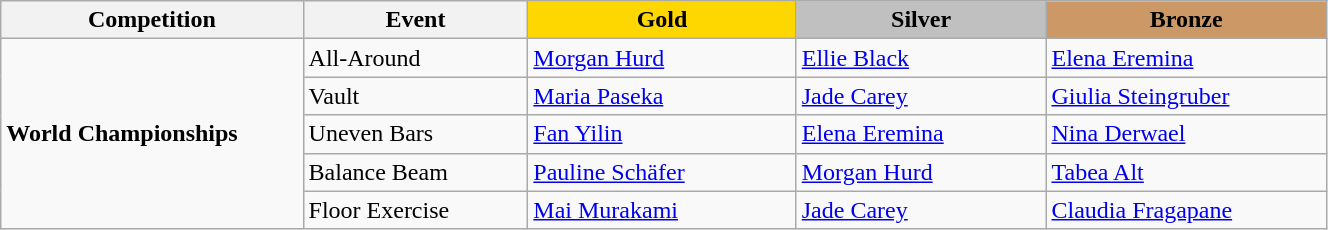<table class="wikitable" style="width:70%;">
<tr>
<th style="text-align:center; width:5%;">Competition</th>
<th style="text-align:center; width:5%;">Event</th>
<td style="text-align:center; width:6%; background:gold;"><strong>Gold</strong></td>
<td style="text-align:center; width:6%; background:silver;"><strong>Silver</strong></td>
<td style="text-align:center; width:6%; background:#c96;"><strong>Bronze</strong></td>
</tr>
<tr>
<td rowspan=6><strong>World Championships</strong></td>
<td>All-Around</td>
<td> <a href='#'>Morgan Hurd</a></td>
<td> <a href='#'>Ellie Black</a></td>
<td> <a href='#'>Elena Eremina</a></td>
</tr>
<tr>
<td>Vault</td>
<td> <a href='#'>Maria Paseka</a></td>
<td> <a href='#'>Jade Carey</a></td>
<td> <a href='#'>Giulia Steingruber</a></td>
</tr>
<tr>
<td>Uneven Bars</td>
<td> <a href='#'>Fan Yilin</a></td>
<td> <a href='#'>Elena Eremina</a></td>
<td> <a href='#'>Nina Derwael</a></td>
</tr>
<tr>
<td>Balance Beam</td>
<td> <a href='#'>Pauline Schäfer</a></td>
<td> <a href='#'>Morgan Hurd</a></td>
<td> <a href='#'>Tabea Alt</a></td>
</tr>
<tr>
<td>Floor Exercise</td>
<td> <a href='#'>Mai Murakami</a></td>
<td> <a href='#'>Jade Carey</a></td>
<td> <a href='#'>Claudia Fragapane</a></td>
</tr>
</table>
